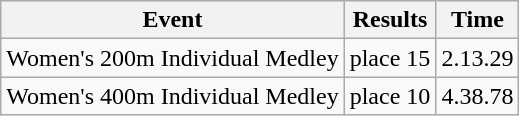<table class="wikitable">
<tr>
<th>Event</th>
<th>Results</th>
<th>Time</th>
</tr>
<tr>
<td>Women's 200m Individual Medley</td>
<td>place 15</td>
<td>2.13.29</td>
</tr>
<tr>
<td>Women's 400m Individual Medley</td>
<td>place 10</td>
<td>4.38.78</td>
</tr>
</table>
